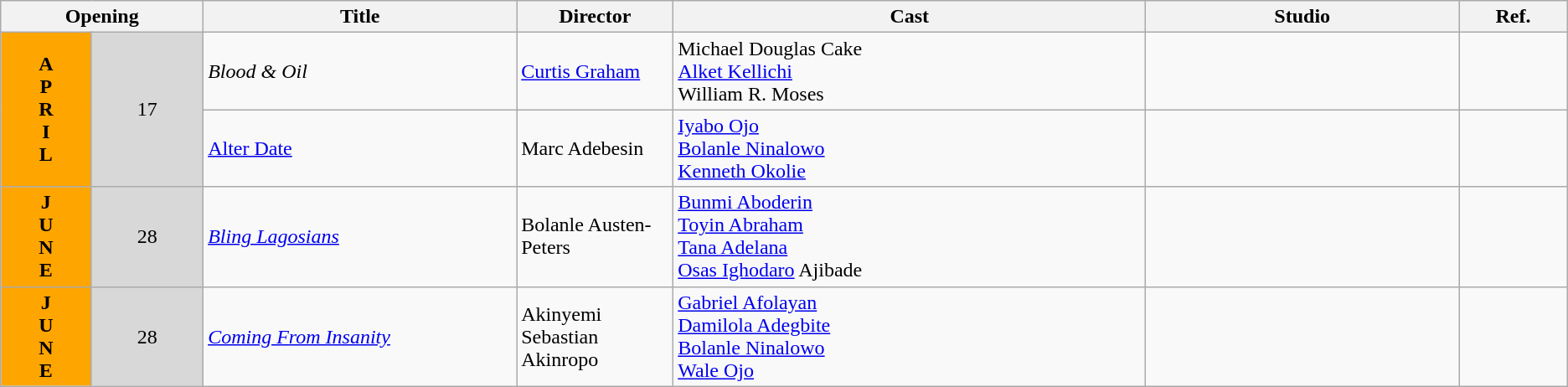<table class="wikitable">
<tr>
<th colspan="2">Opening</th>
<th style="width:20%;">Title</th>
<th style="width:10%;">Director</th>
<th>Cast</th>
<th style="width:20%">Studio</th>
<th>Ref.</th>
</tr>
<tr>
<td rowspan="2" style="text-align:center; background:orange; textcolor:#000;"><strong>A<br>P<br>R<br>I<br>L<br></strong></td>
<td rowspan="2" style="text-align:center; background:#d8d8d8; textcolor:#000;">17</td>
<td><em>Blood & Oil</em></td>
<td><a href='#'>Curtis Graham</a></td>
<td>Michael Douglas Cake<br><a href='#'>Alket Kellichi</a><br>William R. Moses</td>
<td></td>
<td></td>
</tr>
<tr>
<td><a href='#'>Alter Date</a></td>
<td>Marc Adebesin</td>
<td><a href='#'>Iyabo Ojo</a> <br> <a href='#'>Bolanle Ninalowo</a> <br> <a href='#'>Kenneth Okolie</a></td>
<td></td>
<td></td>
</tr>
<tr>
<td rowspan=1 style="text-align:center; background:orange; textcolor:#000;"><strong>J<br>U<br>N<br>E<br></strong></td>
<td rowspan=1 style="text-align:center; background:#d8d8d8; textcolor:#000;">28</td>
<td><em><a href='#'>Bling Lagosians</a></em></td>
<td>Bolanle Austen-Peters</td>
<td><a href='#'>Bunmi Aboderin</a><br> <a href='#'>Toyin Abraham</a><br><a href='#'>Tana Adelana</a><br><a href='#'>Osas Ighodaro</a> Ajibade</td>
<td></td>
<td></td>
</tr>
<tr>
<td rowspan=1 style="text-align:center; background:orange; textcolor:#000;"><strong>J<br>U<br>N<br>E<br></strong></td>
<td rowspan=1 style="text-align:center; background:#d8d8d8; textcolor:#000;">28</td>
<td><em><a href='#'>Coming From Insanity</a></em></td>
<td>Akinyemi Sebastian Akinropo</td>
<td><a href='#'>Gabriel Afolayan</a><br> <a href='#'>Damilola Adegbite</a><br><a href='#'>Bolanle Ninalowo</a><br><a href='#'>Wale Ojo</a></td>
<td></td>
<td></td>
</tr>
</table>
